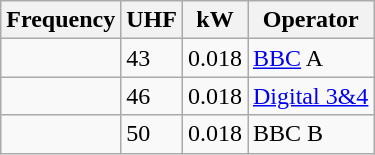<table class="wikitable sortable">
<tr>
<th>Frequency</th>
<th>UHF</th>
<th>kW</th>
<th>Operator</th>
</tr>
<tr>
<td></td>
<td>43</td>
<td>0.018</td>
<td><a href='#'>BBC</a> A</td>
</tr>
<tr>
<td></td>
<td>46</td>
<td>0.018</td>
<td><a href='#'>Digital 3&4</a></td>
</tr>
<tr>
<td></td>
<td>50</td>
<td>0.018</td>
<td>BBC B</td>
</tr>
</table>
